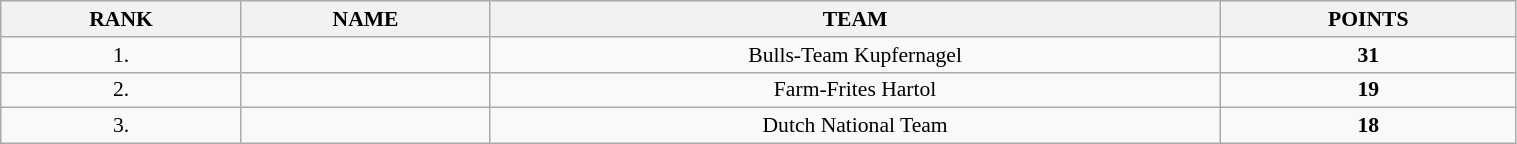<table class=wikitable style="font-size:90%" width="80%">
<tr>
<th>RANK</th>
<th>NAME</th>
<th>TEAM</th>
<th>POINTS</th>
</tr>
<tr>
<td align="center">1.</td>
<td></td>
<td align="center">Bulls-Team Kupfernagel</td>
<td align="center"><strong>31</strong></td>
</tr>
<tr>
<td align="center">2.</td>
<td></td>
<td align="center">Farm-Frites Hartol</td>
<td align="center"><strong>19</strong></td>
</tr>
<tr>
<td align="center">3.</td>
<td></td>
<td align="center">Dutch National Team</td>
<td align="center"><strong>18</strong></td>
</tr>
</table>
